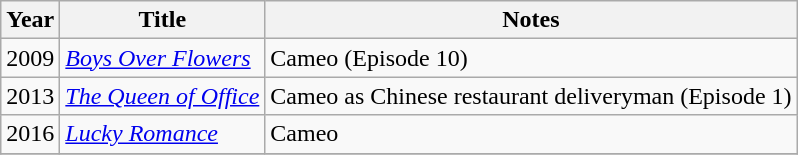<table class="wikitable">
<tr>
<th>Year</th>
<th>Title</th>
<th>Notes</th>
</tr>
<tr>
<td>2009</td>
<td><a href='#'><em>Boys Over Flowers</em></a></td>
<td>Cameo (Episode 10)</td>
</tr>
<tr>
<td>2013</td>
<td><em><a href='#'>The Queen of Office</a></em></td>
<td>Cameo as Chinese restaurant deliveryman (Episode 1)</td>
</tr>
<tr>
<td>2016</td>
<td><em><a href='#'>Lucky Romance</a></em></td>
<td>Cameo</td>
</tr>
<tr>
</tr>
</table>
